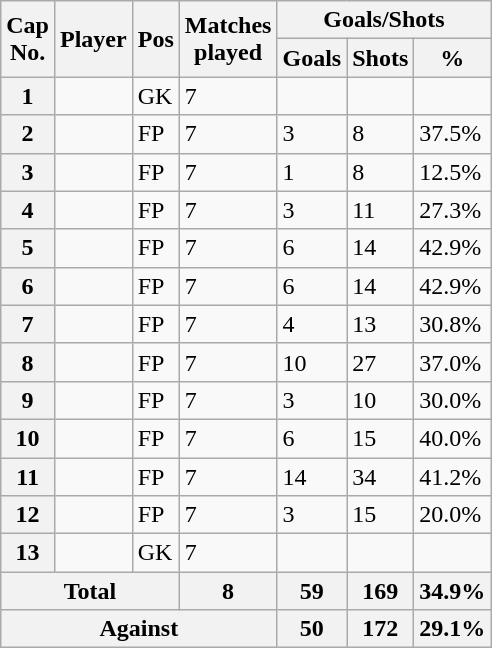<table class="wikitable sortable sticky-header-multi defaultcenter col2left" style="font-size: 100%; margin-left: 1em;">
<tr>
<th scope="col" rowspan="2">Cap<br>No.</th>
<th scope="col" rowspan="2">Player</th>
<th scope="col" rowspan="2">Pos</th>
<th scope="col" rowspan="2">Matches<br>played</th>
<th scope="colgroup" colspan="3">Goals/Shots</th>
</tr>
<tr>
<th scope="col">Goals</th>
<th scope="col">Shots</th>
<th scope="col">%</th>
</tr>
<tr>
<th scope="row">1</th>
<td></td>
<td>GK</td>
<td>7</td>
<td></td>
<td></td>
<td></td>
</tr>
<tr>
<th scope="row">2</th>
<td></td>
<td>FP</td>
<td>7</td>
<td>3</td>
<td>8</td>
<td>37.5%</td>
</tr>
<tr>
<th scope="row">3</th>
<td></td>
<td>FP</td>
<td>7</td>
<td>1</td>
<td>8</td>
<td>12.5%</td>
</tr>
<tr>
<th scope="row">4</th>
<td></td>
<td>FP</td>
<td>7</td>
<td>3</td>
<td>11</td>
<td>27.3%</td>
</tr>
<tr>
<th scope="row">5</th>
<td></td>
<td>FP</td>
<td>7</td>
<td>6</td>
<td>14</td>
<td>42.9%</td>
</tr>
<tr>
<th scope="row">6</th>
<td></td>
<td>FP</td>
<td>7</td>
<td>6</td>
<td>14</td>
<td>42.9%</td>
</tr>
<tr>
<th scope="row">7</th>
<td></td>
<td>FP</td>
<td>7</td>
<td>4</td>
<td>13</td>
<td>30.8%</td>
</tr>
<tr>
<th scope="row">8</th>
<td></td>
<td>FP</td>
<td>7</td>
<td>10</td>
<td>27</td>
<td>37.0%</td>
</tr>
<tr>
<th scope="row">9</th>
<td></td>
<td>FP</td>
<td>7</td>
<td>3</td>
<td>10</td>
<td>30.0%</td>
</tr>
<tr>
<th scope="row">10</th>
<td></td>
<td>FP</td>
<td>7</td>
<td>6</td>
<td>15</td>
<td>40.0%</td>
</tr>
<tr>
<th scope="row">11</th>
<td></td>
<td>FP</td>
<td>7</td>
<td>14</td>
<td>34</td>
<td>41.2%</td>
</tr>
<tr>
<th scope="row">12</th>
<td></td>
<td>FP</td>
<td>7</td>
<td>3</td>
<td>15</td>
<td>20.0%</td>
</tr>
<tr>
<th scope="row">13</th>
<td></td>
<td>GK</td>
<td>7</td>
<td></td>
<td></td>
<td></td>
</tr>
<tr class="sortbottom">
<th colspan="3">Total</th>
<th>8</th>
<th>59</th>
<th>169</th>
<th>34.9%</th>
</tr>
<tr class="sortbottom">
<th colspan="4">Against</th>
<th>50</th>
<th>172</th>
<th>29.1%</th>
</tr>
</table>
